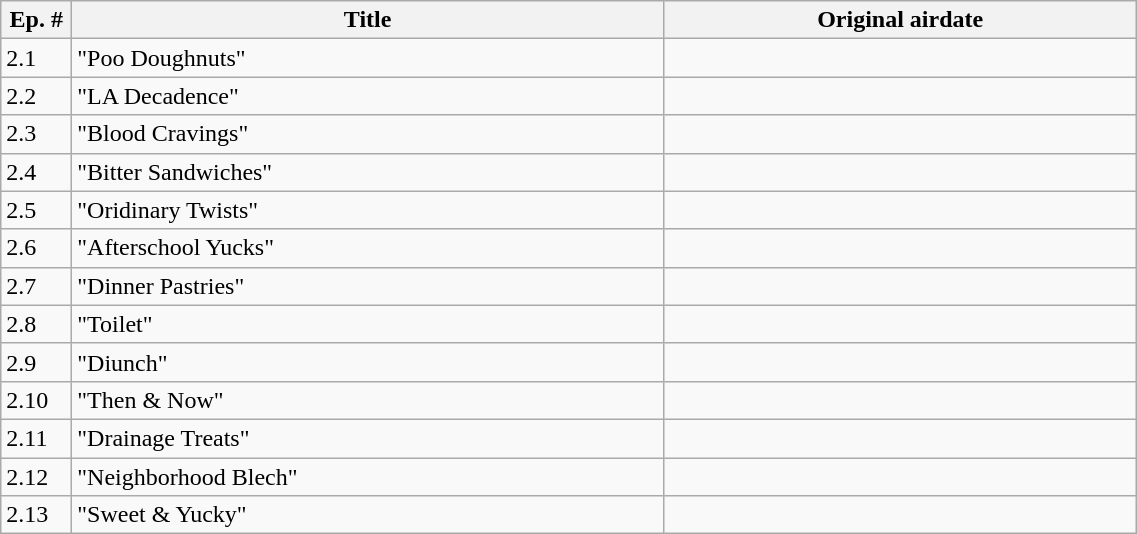<table class="wikitable" width="60%">
<tr>
<th width="6%">Ep. #</th>
<th width="50%">Title</th>
<th width="40%">Original airdate</th>
</tr>
<tr>
<td>2.1</td>
<td>"Poo Doughnuts"</td>
<td></td>
</tr>
<tr>
<td>2.2</td>
<td>"LA Decadence"</td>
<td></td>
</tr>
<tr>
<td>2.3</td>
<td>"Blood Cravings"</td>
<td></td>
</tr>
<tr>
<td>2.4</td>
<td>"Bitter Sandwiches"</td>
<td></td>
</tr>
<tr>
<td>2.5</td>
<td>"Oridinary Twists"</td>
<td></td>
</tr>
<tr>
<td>2.6</td>
<td>"Afterschool Yucks"</td>
<td></td>
</tr>
<tr>
<td>2.7</td>
<td>"Dinner Pastries"</td>
<td></td>
</tr>
<tr>
<td>2.8</td>
<td>"Toilet"</td>
<td></td>
</tr>
<tr>
<td>2.9</td>
<td>"Diunch"</td>
<td></td>
</tr>
<tr>
<td>2.10</td>
<td>"Then & Now"</td>
<td></td>
</tr>
<tr>
<td>2.11</td>
<td>"Drainage Treats"</td>
<td></td>
</tr>
<tr>
<td>2.12</td>
<td>"Neighborhood Blech"</td>
<td></td>
</tr>
<tr>
<td>2.13</td>
<td>"Sweet & Yucky"</td>
<td></td>
</tr>
</table>
